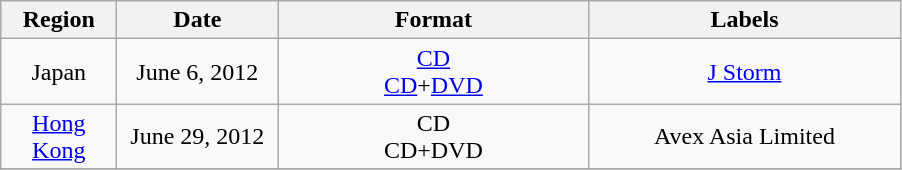<table class="wikitable">
<tr>
<th style="width:70px;">Region</th>
<th style="width:100px;">Date</th>
<th style="width:200px;">Format</th>
<th style="width:200px;">Labels</th>
</tr>
<tr>
<td style="text-align:center;">Japan</td>
<td style="text-align:center;">June 6, 2012</td>
<td style="text-align:center;"><a href='#'>CD</a> <br><a href='#'>CD</a>+<a href='#'>DVD</a></td>
<td style="text-align:center;"><a href='#'>J Storm</a></td>
</tr>
<tr>
<td style="text-align:center;"><a href='#'>Hong Kong</a></td>
<td style="text-align:center;">June 29, 2012</td>
<td style="text-align:center;">CD<br>CD+DVD</td>
<td style="text-align:center;">Avex Asia Limited</td>
</tr>
<tr>
</tr>
</table>
